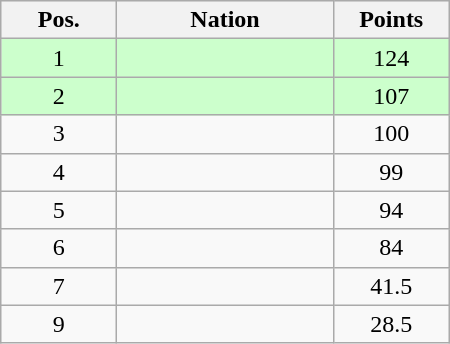<table class="wikitable gauche" cellspacing="1" style="width:300px;">
<tr style="background:#efefef; text-align:center;">
<th style="width:70px;">Pos.</th>
<th>Nation</th>
<th style="width:70px;">Points</th>
</tr>
<tr style="vertical-align:top; text-align:center; background:#ccffcc;">
<td>1</td>
<td style="text-align:left;"></td>
<td>124</td>
</tr>
<tr style="vertical-align:top; text-align:center; background:#ccffcc;">
<td>2</td>
<td style="text-align:left;"></td>
<td>107</td>
</tr>
<tr style="vertical-align:top; text-align:center;">
<td>3</td>
<td style="text-align:left;"></td>
<td>100</td>
</tr>
<tr style="vertical-align:top; text-align:center;">
<td>4</td>
<td style="text-align:left;"></td>
<td>99</td>
</tr>
<tr style="vertical-align:top; text-align:center;">
<td>5</td>
<td style="text-align:left;"></td>
<td>94</td>
</tr>
<tr style="vertical-align:top; text-align:center;">
<td>6</td>
<td style="text-align:left;"></td>
<td>84</td>
</tr>
<tr style="vertical-align:top; text-align:center;">
<td>7</td>
<td style="text-align:left;"></td>
<td>41.5</td>
</tr>
<tr style="vertical-align:top; text-align:center;">
<td>9</td>
<td style="text-align:left;"></td>
<td>28.5</td>
</tr>
</table>
